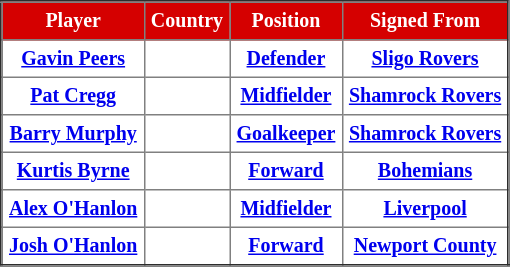<table border="2" cellpadding="4" style="border-collapse:collapse; text-align:center; font-size:smaller;">
<tr style="background:#d50000; color:white">
<th>Player</th>
<th>Country</th>
<th>Position</th>
<th>Signed From</th>
</tr>
<tr bgcolor="">
<th><a href='#'>Gavin Peers</a></th>
<th></th>
<th><a href='#'>Defender</a></th>
<th> <a href='#'>Sligo Rovers</a></th>
</tr>
<tr bgcolor="">
<th><a href='#'>Pat Cregg</a></th>
<th></th>
<th><a href='#'>Midfielder</a></th>
<th> <a href='#'>Shamrock Rovers</a></th>
</tr>
<tr bgcolor="">
<th><a href='#'>Barry Murphy</a></th>
<th></th>
<th><a href='#'>Goalkeeper</a></th>
<th> <a href='#'>Shamrock Rovers</a></th>
</tr>
<tr bgcolor="">
<th><a href='#'>Kurtis Byrne</a></th>
<th></th>
<th><a href='#'>Forward</a></th>
<th> <a href='#'>Bohemians</a></th>
</tr>
<tr bgcolor="">
<th><a href='#'>Alex O'Hanlon</a></th>
<th></th>
<th><a href='#'>Midfielder</a></th>
<th> <a href='#'>Liverpool</a></th>
</tr>
<tr bgcolor="">
<th><a href='#'>Josh O'Hanlon</a></th>
<th></th>
<th><a href='#'>Forward</a></th>
<th> <a href='#'>Newport County</a></th>
</tr>
</table>
